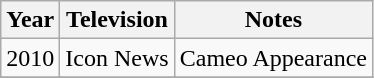<table class="wikitable sortable">
<tr>
<th>Year</th>
<th>Television</th>
<th>Notes</th>
</tr>
<tr>
<td>2010</td>
<td>Icon News</td>
<td>Cameo Appearance</td>
</tr>
<tr>
</tr>
</table>
